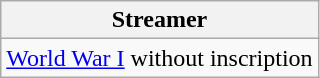<table class="wikitable">
<tr>
<th>Streamer</th>
</tr>
<tr>
<td><a href='#'>World War I</a> without inscription</td>
</tr>
</table>
